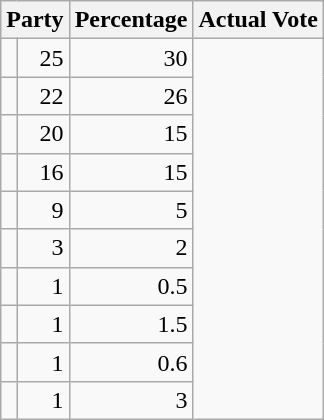<table class="wikitable">
<tr ">
<th colspan="2"  style="text-align:center; vertical-align:top;">Party</th>
<th valign="top">Percentage</th>
<th valign="top">Actual Vote</th>
</tr>
<tr>
<td></td>
<td style="text-align:right;">25</td>
<td style="text-align:right;">30</td>
</tr>
<tr>
<td></td>
<td style="text-align:right;">22</td>
<td style="text-align:right;">26</td>
</tr>
<tr>
<td></td>
<td style="text-align:right;">20</td>
<td style="text-align:right;">15</td>
</tr>
<tr>
<td></td>
<td style="text-align:right;">16</td>
<td style="text-align:right;">15</td>
</tr>
<tr>
<td></td>
<td style="text-align:right;">9</td>
<td style="text-align:right;">5</td>
</tr>
<tr>
<td></td>
<td style="text-align:right;">3</td>
<td style="text-align:right;">2</td>
</tr>
<tr>
<td></td>
<td style="text-align:right;">1</td>
<td style="text-align:right;">0.5</td>
</tr>
<tr>
<td></td>
<td style="text-align:right;">1</td>
<td style="text-align:right;">1.5</td>
</tr>
<tr>
<td></td>
<td style="text-align:right;">1</td>
<td style="text-align:right;">0.6</td>
</tr>
<tr>
<td></td>
<td style="text-align:right;">1</td>
<td style="text-align:right;">3</td>
</tr>
</table>
